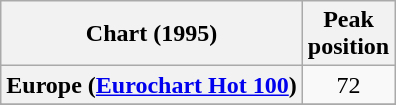<table class="wikitable sortable plainrowheaders" style="text-align:center">
<tr>
<th>Chart (1995)</th>
<th>Peak<br>position</th>
</tr>
<tr>
<th scope="row">Europe (<a href='#'>Eurochart Hot 100</a>)</th>
<td>72</td>
</tr>
<tr>
</tr>
<tr>
</tr>
</table>
